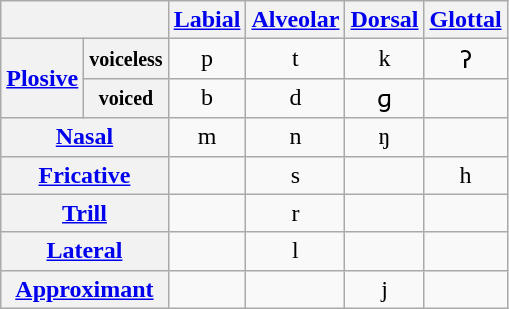<table class="wikitable" style="text-align:center">
<tr>
<th colspan="2"></th>
<th><a href='#'>Labial</a></th>
<th><a href='#'>Alveolar</a></th>
<th><a href='#'>Dorsal</a></th>
<th><a href='#'>Glottal</a></th>
</tr>
<tr>
<th rowspan="2"><a href='#'>Plosive</a></th>
<th><small>voiceless</small></th>
<td>p</td>
<td>t</td>
<td>k</td>
<td>ʔ</td>
</tr>
<tr>
<th><small>voiced</small></th>
<td>b</td>
<td>d</td>
<td>ɡ</td>
<td></td>
</tr>
<tr>
<th colspan="2"><a href='#'>Nasal</a></th>
<td>m</td>
<td>n</td>
<td>ŋ</td>
<td></td>
</tr>
<tr>
<th colspan="2"><a href='#'>Fricative</a></th>
<td></td>
<td>s</td>
<td></td>
<td>h</td>
</tr>
<tr>
<th colspan="2"><a href='#'>Trill</a></th>
<td></td>
<td>r</td>
<td></td>
<td></td>
</tr>
<tr>
<th colspan="2"><a href='#'>Lateral</a></th>
<td></td>
<td>l</td>
<td></td>
<td></td>
</tr>
<tr>
<th colspan="2"><a href='#'>Approximant</a></th>
<td></td>
<td></td>
<td>j</td>
<td></td>
</tr>
</table>
